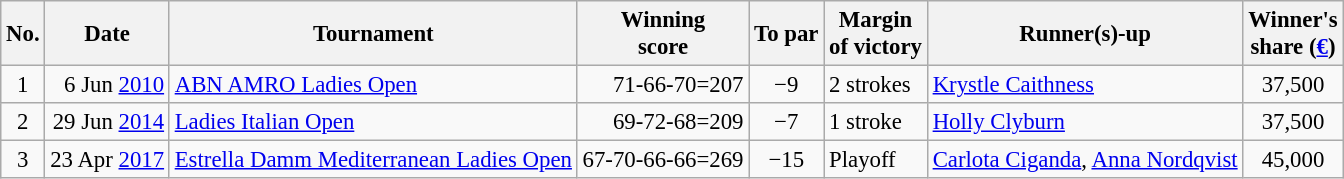<table class="wikitable" style="font-size:95%;">
<tr>
<th>No.</th>
<th>Date</th>
<th>Tournament</th>
<th>Winning<br>score</th>
<th>To par</th>
<th>Margin<br>of victory</th>
<th>Runner(s)-up</th>
<th>Winner's<br>share (<a href='#'>€</a>)</th>
</tr>
<tr>
<td align=center>1</td>
<td align=right>6 Jun <a href='#'>2010</a></td>
<td><a href='#'>ABN AMRO Ladies Open</a></td>
<td align=right>71-66-70=207</td>
<td align=center>−9</td>
<td>2 strokes</td>
<td> <a href='#'>Krystle Caithness</a></td>
<td align=center>37,500</td>
</tr>
<tr>
<td align=center>2</td>
<td align=right>29 Jun <a href='#'>2014</a></td>
<td><a href='#'>Ladies Italian Open</a></td>
<td align=right>69-72-68=209</td>
<td align=center>−7</td>
<td>1 stroke</td>
<td> <a href='#'>Holly Clyburn</a></td>
<td align=center>37,500</td>
</tr>
<tr>
<td align=center>3</td>
<td align=right>23 Apr <a href='#'>2017</a></td>
<td><a href='#'>Estrella Damm Mediterranean Ladies Open</a></td>
<td align=right>67-70-66-66=269</td>
<td align=center>−15</td>
<td>Playoff</td>
<td> <a href='#'>Carlota Ciganda</a>,  <a href='#'>Anna Nordqvist</a></td>
<td align=center>45,000</td>
</tr>
</table>
